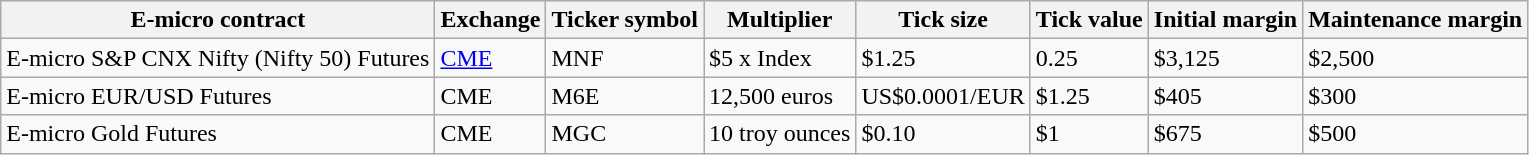<table class="wikitable">
<tr>
<th>E-micro contract</th>
<th>Exchange</th>
<th>Ticker symbol</th>
<th>Multiplier</th>
<th>Tick size</th>
<th>Tick value</th>
<th>Initial margin</th>
<th>Maintenance margin</th>
</tr>
<tr>
<td>E-micro S&P CNX Nifty (Nifty 50) Futures</td>
<td><a href='#'>CME</a></td>
<td>MNF</td>
<td>$5 x Index</td>
<td>$1.25</td>
<td>0.25</td>
<td>$3,125</td>
<td>$2,500</td>
</tr>
<tr>
<td>E-micro EUR/USD Futures</td>
<td>CME</td>
<td>M6E</td>
<td>12,500 euros</td>
<td>US$0.0001/EUR</td>
<td>$1.25</td>
<td>$405</td>
<td>$300</td>
</tr>
<tr>
<td>E-micro Gold Futures</td>
<td>CME</td>
<td>MGC</td>
<td>10 troy ounces</td>
<td>$0.10</td>
<td>$1</td>
<td>$675</td>
<td>$500</td>
</tr>
</table>
